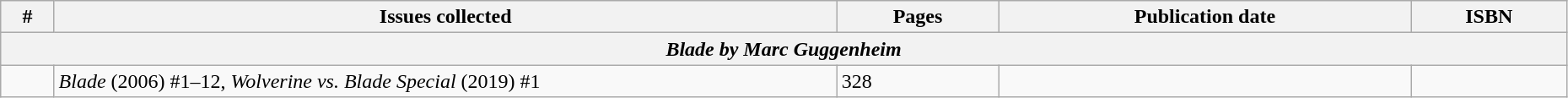<table class="wikitable sortable" width=98%>
<tr>
<th class="unsortable">#</th>
<th class="unsortable" width="50%">Issues collected</th>
<th>Pages</th>
<th>Publication date</th>
<th class="unsortable">ISBN</th>
</tr>
<tr>
<th colspan="5"><strong><em>Blade by Marc Guggenheim</em></strong></th>
</tr>
<tr>
<td></td>
<td><em>Blade</em> (2006) #1–12, <em>Wolverine vs. Blade Special</em> (2019) #1</td>
<td>328</td>
<td></td>
<td></td>
</tr>
</table>
